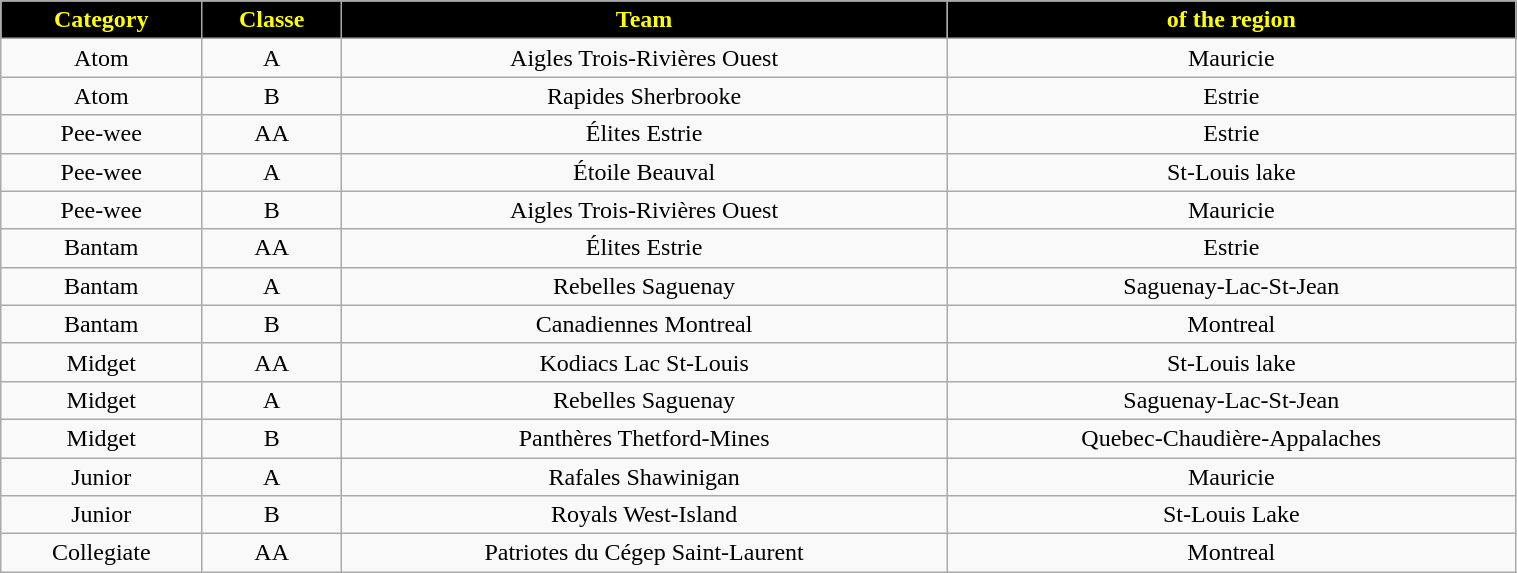<table class="wikitable" width="80%">
<tr align="center" style="background:black;color:yellow;">
<td><strong>Category</strong></td>
<td><strong>Classe</strong></td>
<td><strong>Team</strong></td>
<td><strong>of the region</strong></td>
</tr>
<tr align="center" bgcolor="">
<td>Atom</td>
<td>A</td>
<td>Aigles Trois-Rivières Ouest</td>
<td>Mauricie</td>
</tr>
<tr align="center" bgcolor="">
<td>Atom</td>
<td>B</td>
<td>Rapides Sherbrooke</td>
<td>Estrie</td>
</tr>
<tr align="center" bgcolor="">
<td>Pee-wee</td>
<td>AA</td>
<td>Élites Estrie</td>
<td>Estrie</td>
</tr>
<tr align="center" bgcolor="">
<td>Pee-wee</td>
<td>A</td>
<td>Étoile Beauval</td>
<td>St-Louis lake</td>
</tr>
<tr align="center" bgcolor="">
<td>Pee-wee</td>
<td>B</td>
<td>Aigles Trois-Rivières Ouest</td>
<td>Mauricie</td>
</tr>
<tr align="center" bgcolor="">
<td>Bantam</td>
<td>AA</td>
<td>Élites Estrie</td>
<td>Estrie</td>
</tr>
<tr align="center" bgcolor="">
<td>Bantam</td>
<td>A</td>
<td>Rebelles Saguenay</td>
<td>Saguenay-Lac-St-Jean</td>
</tr>
<tr align="center" bgcolor="">
<td>Bantam</td>
<td>B</td>
<td>Canadiennes Montreal</td>
<td>Montreal</td>
</tr>
<tr align="center" bgcolor="">
<td>Midget</td>
<td>AA</td>
<td>Kodiacs Lac St-Louis</td>
<td>St-Louis lake</td>
</tr>
<tr align="center" bgcolor="">
<td>Midget</td>
<td>A</td>
<td>Rebelles Saguenay</td>
<td>Saguenay-Lac-St-Jean</td>
</tr>
<tr align="center" bgcolor="">
<td>Midget</td>
<td>B</td>
<td>Panthères Thetford-Mines</td>
<td>Quebec-Chaudière-Appalaches</td>
</tr>
<tr align="center" bgcolor="">
<td>Junior</td>
<td>A</td>
<td>Rafales Shawinigan</td>
<td>Mauricie</td>
</tr>
<tr align="center" bgcolor="">
<td>Junior</td>
<td>B</td>
<td>Royals West-Island</td>
<td>St-Louis Lake</td>
</tr>
<tr align="center" bgcolor="">
<td>Collegiate</td>
<td>AA</td>
<td>Patriotes du Cégep Saint-Laurent</td>
<td>Montreal</td>
</tr>
</table>
